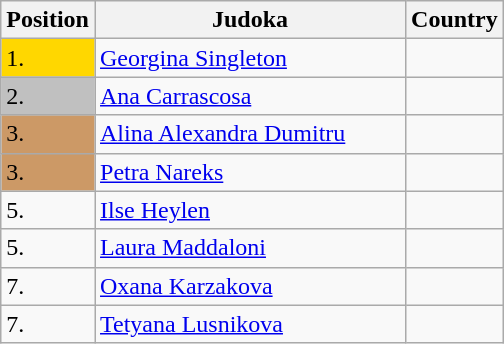<table class=wikitable>
<tr>
<th width=10>Position</th>
<th width=200>Judoka</th>
<th width=10>Country</th>
</tr>
<tr>
<td bgcolor=gold>1.</td>
<td><a href='#'>Georgina Singleton</a></td>
<td></td>
</tr>
<tr>
<td bgcolor="silver">2.</td>
<td><a href='#'>Ana Carrascosa</a></td>
<td></td>
</tr>
<tr>
<td bgcolor="CC9966">3.</td>
<td><a href='#'>Alina Alexandra Dumitru</a></td>
<td></td>
</tr>
<tr>
<td bgcolor="CC9966">3.</td>
<td><a href='#'>Petra Nareks</a></td>
<td></td>
</tr>
<tr>
<td>5.</td>
<td><a href='#'>Ilse Heylen</a></td>
<td></td>
</tr>
<tr>
<td>5.</td>
<td><a href='#'>Laura Maddaloni</a></td>
<td></td>
</tr>
<tr>
<td>7.</td>
<td><a href='#'>Oxana Karzakova</a></td>
<td></td>
</tr>
<tr>
<td>7.</td>
<td><a href='#'>Tetyana Lusnikova</a></td>
<td></td>
</tr>
</table>
